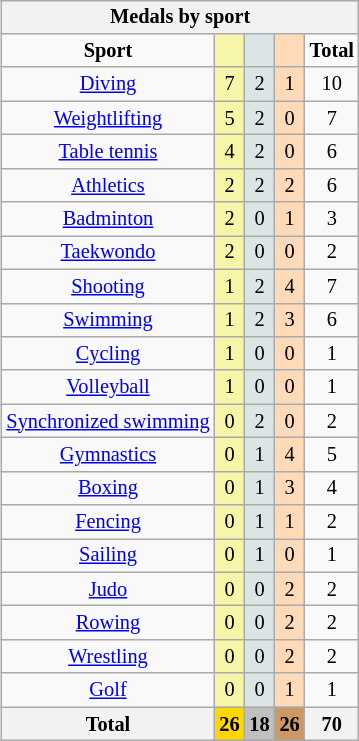<table class="wikitable" style="font-size:85%; float:right;">
<tr style="background:#efefef;">
<th colspan=7>Medals by sport</th>
</tr>
<tr align=center>
<td><strong>Sport</strong></td>
<td style="background:#f7f6a8;"></td>
<td style="background:#dce5e5;"></td>
<td style="background:#ffdab9;"></td>
<td><strong>Total</strong></td>
</tr>
<tr align=center>
<td><a href='#'>Diving</a></td>
<td style="background:#f7f6a8;">7</td>
<td style="background:#dce5e5;">2</td>
<td style="background:#ffdab9;">1</td>
<td>10</td>
</tr>
<tr align=center>
<td><a href='#'>Weightlifting</a></td>
<td style="background:#f7f6a8;">5</td>
<td style="background:#dce5e5;">2</td>
<td style="background:#ffdab9;">0</td>
<td>7</td>
</tr>
<tr align=center>
<td><a href='#'>Table tennis</a></td>
<td style="background:#f7f6a8;">4</td>
<td style="background:#dce5e5;">2</td>
<td style="background:#ffdab9;">0</td>
<td>6</td>
</tr>
<tr align=center>
<td><a href='#'>Athletics</a></td>
<td style="background:#f7f6a8;">2</td>
<td style="background:#dce5e5;">2</td>
<td style="background:#ffdab9;">2</td>
<td>6</td>
</tr>
<tr align=center>
<td><a href='#'>Badminton</a></td>
<td style="background:#f7f6a8;">2</td>
<td style="background:#dce5e5;">0</td>
<td style="background:#ffdab9;">1</td>
<td>3</td>
</tr>
<tr align=center>
<td><a href='#'>Taekwondo</a></td>
<td style="background:#f7f6a8;">2</td>
<td style="background:#dce5e5;">0</td>
<td style="background:#ffdab9;">0</td>
<td>2</td>
</tr>
<tr align=center>
<td><a href='#'>Shooting</a></td>
<td style="background:#f7f6a8;">1</td>
<td style="background:#dce5e5;">2</td>
<td style="background:#ffdab9;">4</td>
<td>7</td>
</tr>
<tr align=center>
<td><a href='#'>Swimming</a></td>
<td style="background:#f7f6a8;">1</td>
<td style="background:#dce5e5;">2</td>
<td style="background:#ffdab9;">3</td>
<td>6</td>
</tr>
<tr align=center>
<td><a href='#'>Cycling</a></td>
<td style="background:#f7f6a8;">1</td>
<td style="background:#dce5e5;">0</td>
<td style="background:#ffdab9;">0</td>
<td>1</td>
</tr>
<tr align=center>
<td><a href='#'>Volleyball</a></td>
<td style="background:#f7f6a8;">1</td>
<td style="background:#dce5e5;">0</td>
<td style="background:#ffdab9;">0</td>
<td>1</td>
</tr>
<tr align=center>
<td><a href='#'>Synchronized swimming</a></td>
<td style="background:#f7f6a8;">0</td>
<td style="background:#dce5e5;">2</td>
<td style="background:#ffdab9;">0</td>
<td>2</td>
</tr>
<tr align=center>
<td><a href='#'>Gymnastics</a></td>
<td style="background:#f7f6a8;">0</td>
<td style="background:#dce5e5;">1</td>
<td style="background:#ffdab9;">4</td>
<td>5</td>
</tr>
<tr align=center>
<td><a href='#'>Boxing</a></td>
<td style="background:#f7f6a8;">0</td>
<td style="background:#dce5e5;">1</td>
<td style="background:#ffdab9;">3</td>
<td>4</td>
</tr>
<tr align=center>
<td><a href='#'>Fencing</a></td>
<td style="background:#f7f6a8;">0</td>
<td style="background:#dce5e5;">1</td>
<td style="background:#ffdab9;">1</td>
<td>2</td>
</tr>
<tr align=center>
<td><a href='#'>Sailing</a></td>
<td style="background:#f7f6a8;">0</td>
<td style="background:#dce5e5;">1</td>
<td style="background:#ffdab9;">0</td>
<td>1</td>
</tr>
<tr align=center>
<td><a href='#'>Judo</a></td>
<td style="background:#f7f6a8;">0</td>
<td style="background:#dce5e5;">0</td>
<td style="background:#ffdab9;">2</td>
<td>2</td>
</tr>
<tr align=center>
<td><a href='#'>Rowing</a></td>
<td style="background:#f7f6a8;">0</td>
<td style="background:#dce5e5;">0</td>
<td style="background:#ffdab9;">2</td>
<td>2</td>
</tr>
<tr align=center>
<td><a href='#'>Wrestling</a></td>
<td style="background:#f7f6a8;">0</td>
<td style="background:#dce5e5;">0</td>
<td style="background:#ffdab9;">2</td>
<td>2</td>
</tr>
<tr align=center>
<td><a href='#'>Golf</a></td>
<td style="background:#f7f6a8;">0</td>
<td style="background:#dce5e5;">0</td>
<td style="background:#ffdab9;">1</td>
<td>1</td>
</tr>
<tr align=center>
<th>Total</th>
<th style="background:gold;">26</th>
<th style="background:silver;">18</th>
<th style="background:#c96;">26</th>
<th>70</th>
</tr>
</table>
